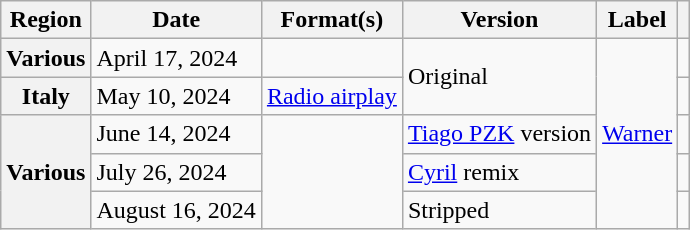<table class="wikitable plainrowheaders">
<tr>
<th scope="col">Region</th>
<th scope="col">Date</th>
<th scope="col">Format(s)</th>
<th scope="col">Version</th>
<th scope="col">Label</th>
<th scope="col"></th>
</tr>
<tr>
<th scope="row">Various</th>
<td>April 17, 2024</td>
<td></td>
<td rowspan="2">Original</td>
<td rowspan="5"><a href='#'>Warner</a></td>
<td style="text-align:center"></td>
</tr>
<tr>
<th scope="row">Italy</th>
<td>May 10, 2024</td>
<td><a href='#'>Radio airplay</a></td>
<td style="text-align:center"></td>
</tr>
<tr>
<th scope="row" rowspan="3">Various</th>
<td>June 14, 2024</td>
<td rowspan="3"></td>
<td><a href='#'>Tiago PZK</a> version</td>
<td style="text-align:center"></td>
</tr>
<tr>
<td>July 26, 2024</td>
<td><a href='#'>Cyril</a> remix</td>
<td style="text-align:center"></td>
</tr>
<tr>
<td>August 16, 2024</td>
<td>Stripped</td>
<td style="text-align:center"></td>
</tr>
</table>
